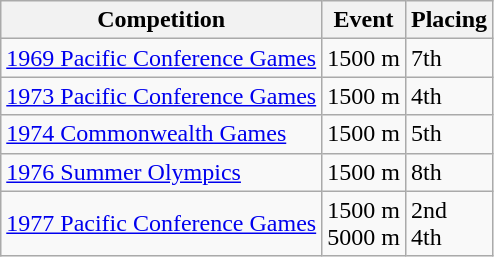<table class="wikitable" border="1">
<tr>
<th>Competition</th>
<th>Event</th>
<th>Placing</th>
</tr>
<tr>
<td><a href='#'>1969 Pacific Conference Games</a></td>
<td>1500 m</td>
<td>7th</td>
</tr>
<tr>
<td><a href='#'>1973 Pacific Conference Games</a></td>
<td>1500 m</td>
<td>4th</td>
</tr>
<tr>
<td><a href='#'>1974 Commonwealth Games</a></td>
<td>1500 m</td>
<td>5th</td>
</tr>
<tr>
<td><a href='#'>1976 Summer Olympics</a></td>
<td>1500 m</td>
<td>8th</td>
</tr>
<tr>
<td><a href='#'>1977 Pacific Conference Games</a></td>
<td>1500 m <br> 5000 m</td>
<td>2nd <br> 4th</td>
</tr>
</table>
